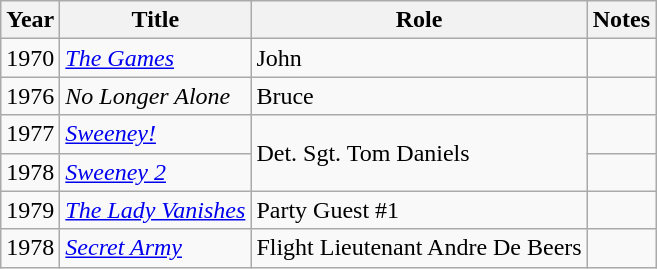<table class="wikitable">
<tr>
<th>Year</th>
<th>Title</th>
<th>Role</th>
<th>Notes</th>
</tr>
<tr>
<td>1970</td>
<td><em><a href='#'>The Games</a></em></td>
<td>John</td>
<td></td>
</tr>
<tr>
<td>1976</td>
<td><em>No Longer Alone</em></td>
<td>Bruce</td>
<td></td>
</tr>
<tr>
<td>1977</td>
<td><em><a href='#'>Sweeney!</a></em></td>
<td rowspan= "2">Det. Sgt. Tom Daniels</td>
<td></td>
</tr>
<tr>
<td>1978</td>
<td><em><a href='#'>Sweeney 2</a></em></td>
<td></td>
</tr>
<tr>
<td>1979</td>
<td><em><a href='#'>The Lady Vanishes</a></em></td>
<td>Party Guest #1</td>
<td></td>
</tr>
<tr>
<td>1978</td>
<td><em><a href='#'>Secret Army</a></em></td>
<td>Flight Lieutenant Andre De Beers</td>
</tr>
</table>
